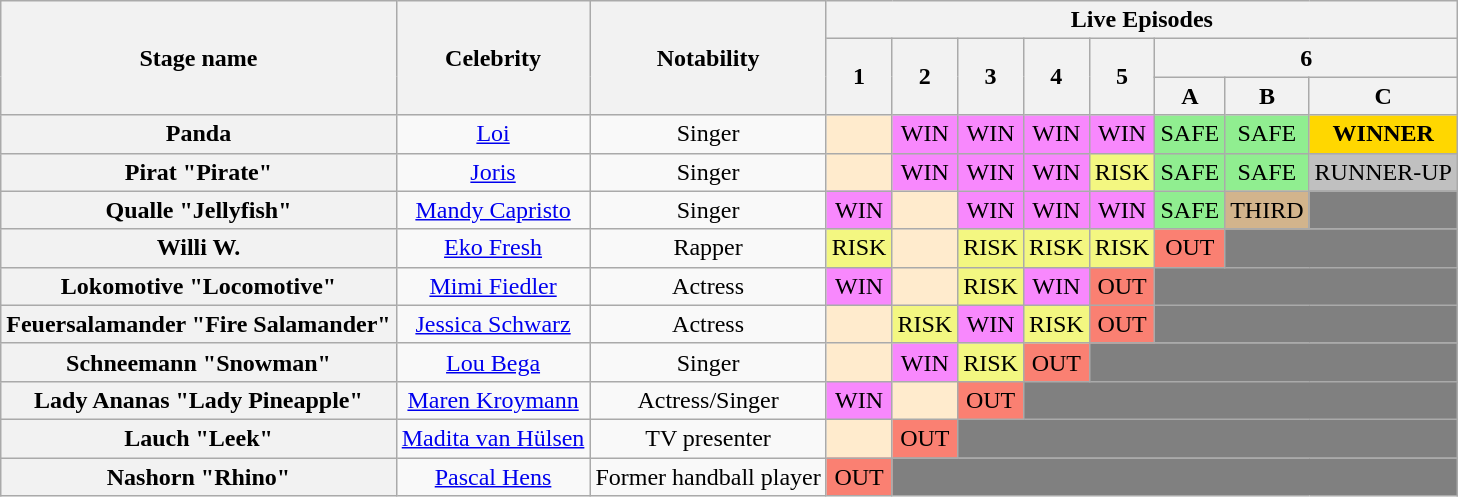<table class="wikitable" style="text-align:center; ">
<tr>
<th rowspan="3">Stage name</th>
<th rowspan="3">Celebrity</th>
<th rowspan="3">Notability</th>
<th colspan="8">Live Episodes</th>
</tr>
<tr>
<th rowspan="2">1</th>
<th rowspan="2">2</th>
<th rowspan="2">3</th>
<th rowspan="2">4</th>
<th rowspan="2">5</th>
<th colspan="3">6</th>
</tr>
<tr>
<th>A</th>
<th>B</th>
<th>C</th>
</tr>
<tr>
<th>Panda</th>
<td><a href='#'>Loi</a></td>
<td>Singer</td>
<td bgcolor="#FFEBCD"></td>
<td bgcolor="F888FD">WIN</td>
<td bgcolor="F888FD">WIN</td>
<td bgcolor="F888FD">WIN</td>
<td bgcolor="F888FD">WIN</td>
<td bgcolor=lightgreen>SAFE</td>
<td bgcolor=lightgreen>SAFE</td>
<td bgcolor=gold><strong>WINNER</strong></td>
</tr>
<tr>
<th>Pirat "Pirate"</th>
<td><a href='#'>Joris</a></td>
<td>Singer</td>
<td bgcolor="#FFEBCD"></td>
<td bgcolor="F888FD">WIN</td>
<td bgcolor="F888FD">WIN</td>
<td bgcolor="F888FD">WIN</td>
<td bgcolor="F3F781">RISK</td>
<td bgcolor=lightgreen>SAFE</td>
<td bgcolor=lightgreen>SAFE</td>
<td bgcolor=silver>RUNNER-UP</td>
</tr>
<tr>
<th>Qualle "Jellyfish"</th>
<td><a href='#'>Mandy Capristo</a></td>
<td>Singer</td>
<td bgcolor="F888FD">WIN</td>
<td bgcolor="#FFEBCD"></td>
<td bgcolor="F888FD">WIN</td>
<td bgcolor="F888FD">WIN</td>
<td bgcolor="F888FD">WIN</td>
<td bgcolor=lightgreen>SAFE</td>
<td bgcolor=tan>THIRD</td>
<td bgcolor=grey></td>
</tr>
<tr>
<th>Willi W.</th>
<td><a href='#'>Eko Fresh</a></td>
<td>Rapper</td>
<td bgcolor="F3F781">RISK</td>
<td bgcolor="#FFEBCD"></td>
<td bgcolor="F3F781">RISK</td>
<td bgcolor="F3F781">RISK</td>
<td bgcolor="F3F781">RISK</td>
<td bgcolor=salmon>OUT</td>
<td colspan="2" bgcolor=grey></td>
</tr>
<tr>
<th>Lokomotive "Locomotive"</th>
<td><a href='#'>Mimi Fiedler</a></td>
<td>Actress</td>
<td bgcolor="F888FD">WIN</td>
<td bgcolor="#FFEBCD"></td>
<td bgcolor="F3F781">RISK</td>
<td bgcolor="F888FD">WIN</td>
<td bgcolor=salmon>OUT</td>
<td colspan="3" bgcolor=grey></td>
</tr>
<tr>
<th>Feuersalamander "Fire Salamander"</th>
<td><a href='#'>Jessica Schwarz</a></td>
<td>Actress</td>
<td bgcolor="#FFEBCD"></td>
<td bgcolor="F3F781">RISK</td>
<td bgcolor="F888FD">WIN</td>
<td bgcolor="F3F781">RISK</td>
<td bgcolor=salmon>OUT</td>
<td colspan="3" bgcolor=grey></td>
</tr>
<tr>
<th>Schneemann "Snowman"</th>
<td><a href='#'>Lou Bega</a></td>
<td>Singer</td>
<td bgcolor="#FFEBCD"></td>
<td bgcolor="F888FD">WIN</td>
<td bgcolor="F3F781">RISK</td>
<td bgcolor=salmon>OUT</td>
<td colspan="4" bgcolor=grey></td>
</tr>
<tr>
<th>Lady Ananas "Lady Pineapple"</th>
<td><a href='#'>Maren Kroymann</a></td>
<td>Actress/Singer</td>
<td bgcolor="F888FD">WIN</td>
<td bgcolor="#FFEBCD"></td>
<td bgcolor=salmon>OUT</td>
<td colspan="5" bgcolor=grey></td>
</tr>
<tr>
<th>Lauch "Leek"</th>
<td><a href='#'>Madita van Hülsen</a></td>
<td>TV presenter</td>
<td bgcolor="#FFEBCD"></td>
<td bgcolor=salmon>OUT</td>
<td colspan="6" bgcolor=grey></td>
</tr>
<tr>
<th>Nashorn "Rhino"</th>
<td><a href='#'>Pascal Hens</a></td>
<td>Former handball player</td>
<td bgcolor=salmon>OUT</td>
<td colspan="7" bgcolor=grey></td>
</tr>
</table>
